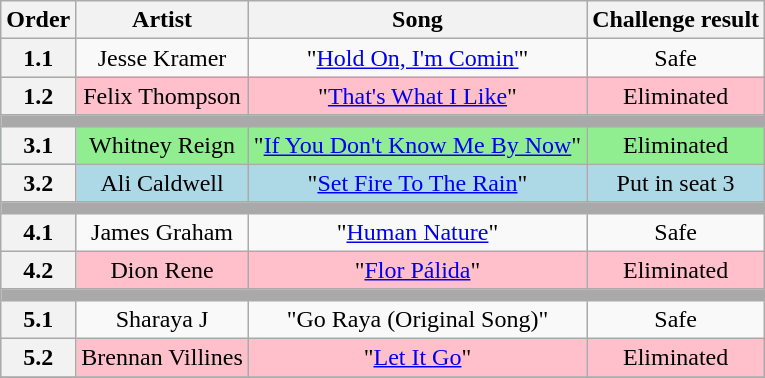<table class="wikitable plainrowheaders" style="text-align: center;">
<tr>
<th>Order</th>
<th>Artist</th>
<th>Song</th>
<th>Challenge result</th>
</tr>
<tr>
<th>1.1</th>
<td>Jesse Kramer</td>
<td>"<a href='#'>Hold On, I'm Comin'</a>"</td>
<td>Safe</td>
</tr>
<tr style="background:pink;">
<th>1.2</th>
<td>Felix Thompson</td>
<td>"<a href='#'>That's What I Like</a>"</td>
<td>Eliminated</td>
</tr>
<tr>
<td colspan="4" style="background:darkgrey"></td>
</tr>
<tr style="background:lightgreen;">
<th>3.1</th>
<td>Whitney Reign</td>
<td>"<a href='#'>If You Don't Know Me By Now</a>"</td>
<td>Eliminated</td>
</tr>
<tr bgcolor=lightblue>
<th>3.2</th>
<td>Ali Caldwell</td>
<td>"<a href='#'>Set Fire To The Rain</a>"</td>
<td>Put in seat 3</td>
</tr>
<tr>
<td colspan="4" style="background:darkgrey"></td>
</tr>
<tr>
<th>4.1</th>
<td>James Graham</td>
<td>"<a href='#'>Human Nature</a>"</td>
<td>Safe</td>
</tr>
<tr style="background:pink;">
<th>4.2</th>
<td>Dion Rene</td>
<td>"<a href='#'>Flor Pálida</a>"</td>
<td>Eliminated</td>
</tr>
<tr>
<td colspan="4" style="background:darkgrey"></td>
</tr>
<tr>
<th>5.1</th>
<td>Sharaya J</td>
<td>"Go Raya (Original Song)"</td>
<td>Safe</td>
</tr>
<tr style="background:pink;">
<th>5.2</th>
<td>Brennan Villines</td>
<td>"<a href='#'>Let It Go</a>"</td>
<td>Eliminated</td>
</tr>
<tr>
</tr>
</table>
